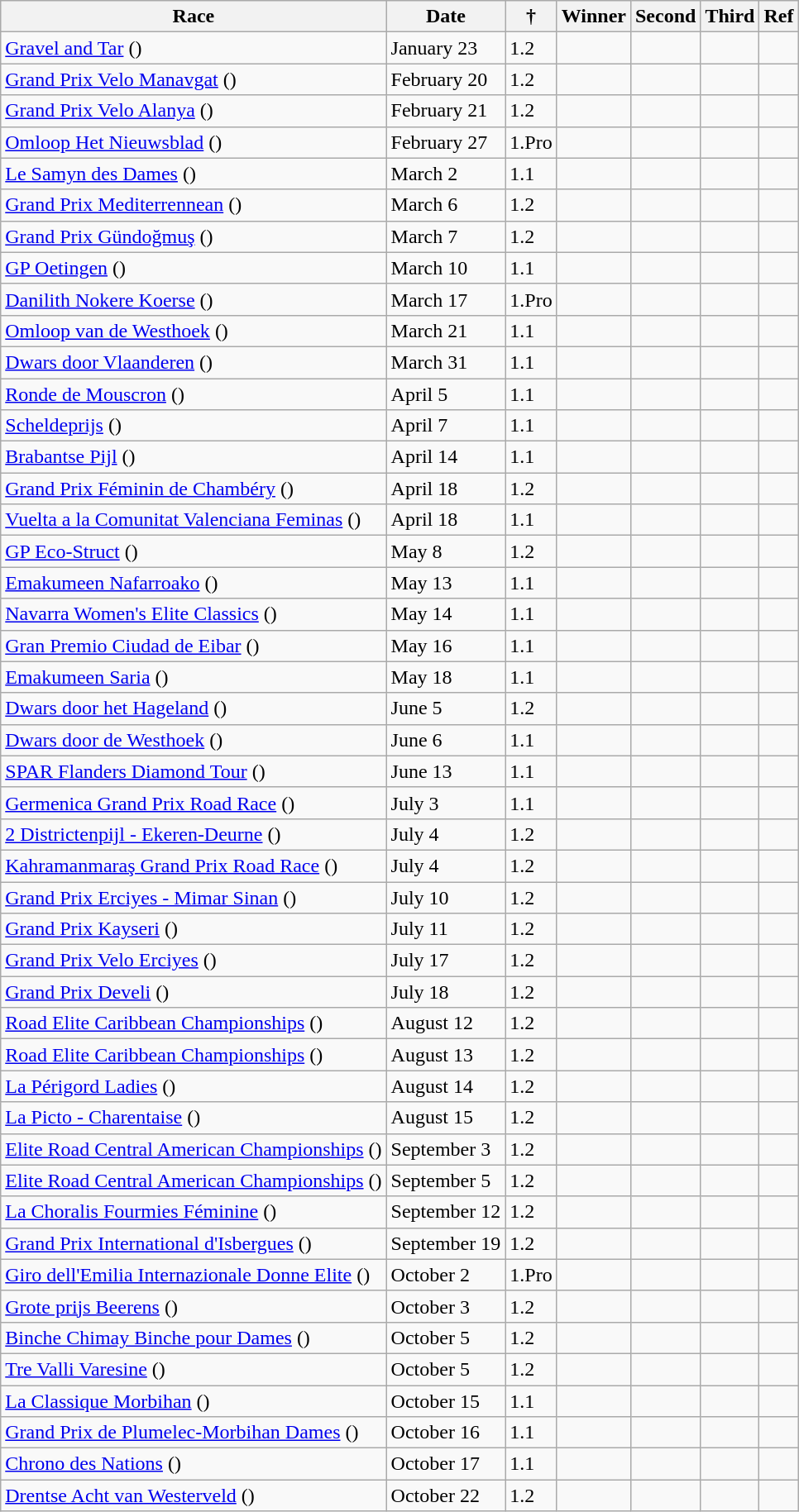<table class="wikitable sortable">
<tr>
<th>Race</th>
<th>Date</th>
<th> †</th>
<th>Winner</th>
<th>Second</th>
<th>Third</th>
<th>Ref</th>
</tr>
<tr>
<td> <a href='#'>Gravel and Tar</a> ()</td>
<td>January 23</td>
<td>1.2</td>
<td></td>
<td></td>
<td></td>
<td align=center></td>
</tr>
<tr>
<td> <a href='#'>Grand Prix Velo Manavgat</a> ()</td>
<td>February 20</td>
<td>1.2</td>
<td></td>
<td></td>
<td></td>
<td align=center></td>
</tr>
<tr>
<td> <a href='#'>Grand Prix Velo Alanya</a> ()</td>
<td>February 21</td>
<td>1.2</td>
<td></td>
<td></td>
<td></td>
<td align=center></td>
</tr>
<tr>
<td> <a href='#'>Omloop Het Nieuwsblad</a> ()</td>
<td>February 27</td>
<td>1.Pro</td>
<td></td>
<td></td>
<td></td>
<td align=center></td>
</tr>
<tr>
<td> <a href='#'>Le Samyn des Dames</a> ()</td>
<td>March 2</td>
<td>1.1</td>
<td></td>
<td></td>
<td></td>
<td align=center></td>
</tr>
<tr>
<td> <a href='#'>Grand Prix Mediterrennean</a> ()</td>
<td>March 6</td>
<td>1.2</td>
<td></td>
<td></td>
<td></td>
<td></td>
</tr>
<tr>
<td> <a href='#'>Grand Prix Gündoğmuş</a> ()</td>
<td>March 7</td>
<td>1.2</td>
<td></td>
<td></td>
<td></td>
<td></td>
</tr>
<tr>
<td> <a href='#'>GP Oetingen</a> ()</td>
<td>March 10</td>
<td>1.1</td>
<td></td>
<td></td>
<td></td>
<td></td>
</tr>
<tr>
<td> <a href='#'>Danilith Nokere Koerse</a> ()</td>
<td>March 17</td>
<td>1.Pro</td>
<td></td>
<td></td>
<td></td>
<td></td>
</tr>
<tr>
<td> <a href='#'>Omloop van de Westhoek</a> ()</td>
<td>March 21</td>
<td>1.1</td>
<td></td>
<td></td>
<td></td>
<td></td>
</tr>
<tr>
<td> <a href='#'>Dwars door Vlaanderen</a> ()</td>
<td>March 31</td>
<td>1.1</td>
<td></td>
<td></td>
<td></td>
<td align=center></td>
</tr>
<tr>
<td> <a href='#'>Ronde de Mouscron</a> ()</td>
<td>April 5</td>
<td>1.1</td>
<td></td>
<td></td>
<td></td>
<td></td>
</tr>
<tr>
<td> <a href='#'>Scheldeprijs</a> ()</td>
<td>April 7</td>
<td>1.1</td>
<td></td>
<td></td>
<td></td>
<td align=center></td>
</tr>
<tr>
<td> <a href='#'>Brabantse Pijl</a> ()</td>
<td>April 14</td>
<td>1.1</td>
<td></td>
<td></td>
<td></td>
<td align=center></td>
</tr>
<tr>
<td> <a href='#'>Grand Prix Féminin de Chambéry</a> ()</td>
<td>April 18</td>
<td>1.2</td>
<td></td>
<td></td>
<td></td>
<td></td>
</tr>
<tr>
<td> <a href='#'>Vuelta a la Comunitat Valenciana Feminas</a> ()</td>
<td>April 18</td>
<td>1.1</td>
<td></td>
<td></td>
<td></td>
<td></td>
</tr>
<tr>
<td> <a href='#'>GP Eco-Struct</a> ()</td>
<td>May 8</td>
<td>1.2</td>
<td></td>
<td></td>
<td></td>
<td></td>
</tr>
<tr>
<td> <a href='#'>Emakumeen Nafarroako</a> ()</td>
<td>May 13</td>
<td>1.1</td>
<td></td>
<td></td>
<td></td>
<td></td>
</tr>
<tr>
<td> <a href='#'>Navarra Women's Elite Classics</a> ()</td>
<td>May 14</td>
<td>1.1</td>
<td></td>
<td></td>
<td></td>
<td></td>
</tr>
<tr>
<td> <a href='#'>Gran Premio Ciudad de Eibar</a> ()</td>
<td>May 16</td>
<td>1.1</td>
<td></td>
<td></td>
<td></td>
<td></td>
</tr>
<tr>
<td> <a href='#'>Emakumeen Saria</a> ()</td>
<td>May 18</td>
<td>1.1</td>
<td></td>
<td></td>
<td></td>
<td></td>
</tr>
<tr>
<td> <a href='#'>Dwars door het Hageland</a> ()</td>
<td>June 5</td>
<td>1.2</td>
<td></td>
<td></td>
<td></td>
<td></td>
</tr>
<tr>
<td> <a href='#'>Dwars door de Westhoek</a> ()</td>
<td>June 6</td>
<td>1.1</td>
<td></td>
<td></td>
<td></td>
<td></td>
</tr>
<tr>
<td> <a href='#'>SPAR Flanders Diamond Tour</a> ()</td>
<td>June 13</td>
<td>1.1</td>
<td></td>
<td></td>
<td></td>
<td></td>
</tr>
<tr>
<td> <a href='#'>Germenica Grand Prix Road Race</a> ()</td>
<td>July 3</td>
<td>1.1</td>
<td></td>
<td></td>
<td></td>
<td></td>
</tr>
<tr>
<td> <a href='#'>2 Districtenpijl - Ekeren-Deurne</a> ()</td>
<td>July 4</td>
<td>1.2</td>
<td></td>
<td></td>
<td></td>
<td></td>
</tr>
<tr>
<td> <a href='#'>Kahramanmaraş Grand Prix Road Race</a> ()</td>
<td>July 4</td>
<td>1.2</td>
<td></td>
<td></td>
<td></td>
<td></td>
</tr>
<tr>
<td> <a href='#'>Grand Prix Erciyes - Mimar Sinan</a> ()</td>
<td>July 10</td>
<td>1.2</td>
<td></td>
<td></td>
<td></td>
<td></td>
</tr>
<tr>
<td> <a href='#'>Grand Prix Kayseri</a> ()</td>
<td>July 11</td>
<td>1.2</td>
<td></td>
<td></td>
<td></td>
<td></td>
</tr>
<tr>
<td> <a href='#'>Grand Prix Velo Erciyes</a> ()</td>
<td>July 17</td>
<td>1.2</td>
<td></td>
<td></td>
<td></td>
<td></td>
</tr>
<tr>
<td> <a href='#'>Grand Prix Develi</a> ()</td>
<td>July 18</td>
<td>1.2</td>
<td></td>
<td></td>
<td></td>
<td></td>
</tr>
<tr>
<td> <a href='#'>Road Elite Caribbean Championships</a> ()</td>
<td>August 12</td>
<td>1.2</td>
<td></td>
<td></td>
<td></td>
<td></td>
</tr>
<tr>
<td> <a href='#'>Road Elite Caribbean Championships</a> () </td>
<td>August 13</td>
<td>1.2</td>
<td></td>
<td></td>
<td></td>
<td></td>
</tr>
<tr>
<td> <a href='#'>La Périgord Ladies</a> ()</td>
<td>August 14</td>
<td>1.2</td>
<td></td>
<td></td>
<td></td>
<td></td>
</tr>
<tr>
<td> <a href='#'>La Picto - Charentaise</a> ()</td>
<td>August 15</td>
<td>1.2</td>
<td></td>
<td></td>
<td></td>
<td></td>
</tr>
<tr>
<td> <a href='#'>Elite Road Central American Championships</a> () </td>
<td>September 3</td>
<td>1.2</td>
<td></td>
<td></td>
<td></td>
<td></td>
</tr>
<tr>
<td> <a href='#'>Elite Road Central American Championships</a> ()</td>
<td>September 5</td>
<td>1.2</td>
<td></td>
<td></td>
<td></td>
<td></td>
</tr>
<tr>
<td> <a href='#'>La Choralis Fourmies Féminine</a> ()</td>
<td>September 12</td>
<td>1.2</td>
<td></td>
<td></td>
<td></td>
<td></td>
</tr>
<tr>
<td> <a href='#'>Grand Prix International d'Isbergues</a> ()</td>
<td>September 19</td>
<td>1.2</td>
<td></td>
<td></td>
<td></td>
<td></td>
</tr>
<tr>
<td> <a href='#'>Giro dell'Emilia Internazionale Donne Elite</a> ()</td>
<td>October 2</td>
<td>1.Pro</td>
<td></td>
<td></td>
<td></td>
<td></td>
</tr>
<tr>
<td> <a href='#'>Grote prijs Beerens</a> ()</td>
<td>October 3</td>
<td>1.2</td>
<td></td>
<td></td>
<td></td>
<td></td>
</tr>
<tr>
<td> <a href='#'>Binche Chimay Binche pour Dames</a> ()</td>
<td>October 5</td>
<td>1.2</td>
<td></td>
<td></td>
<td></td>
<td></td>
</tr>
<tr>
<td> <a href='#'>Tre Valli Varesine</a> ()</td>
<td>October 5</td>
<td>1.2</td>
<td></td>
<td></td>
<td></td>
<td></td>
</tr>
<tr>
<td> <a href='#'>La Classique Morbihan</a> ()</td>
<td>October 15</td>
<td>1.1</td>
<td></td>
<td></td>
<td></td>
<td></td>
</tr>
<tr>
<td> <a href='#'>Grand Prix de Plumelec-Morbihan Dames</a> ()</td>
<td>October 16</td>
<td>1.1</td>
<td></td>
<td></td>
<td></td>
<td></td>
</tr>
<tr>
<td> <a href='#'>Chrono des Nations</a> ()</td>
<td>October 17</td>
<td>1.1</td>
<td></td>
<td></td>
<td></td>
<td></td>
</tr>
<tr>
<td> <a href='#'>Drentse Acht van Westerveld</a> ()</td>
<td>October 22</td>
<td>1.2</td>
<td></td>
<td></td>
<td></td>
<td></td>
</tr>
</table>
